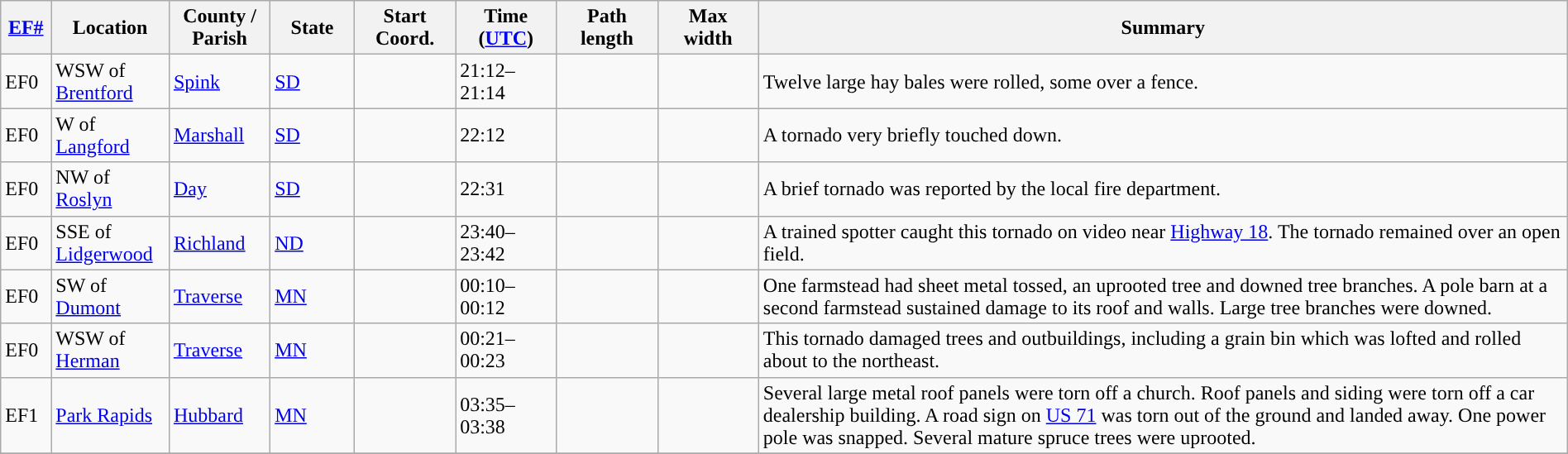<table class="wikitable sortable" style="width:100%;">
<tr>
<th scope="col"  style="width:3%; text-align:center;"><a href='#'>EF#</a></th>
<th scope="col"  style="width:7%; text-align:center;" class="unsortable">Location</th>
<th scope="col"  style="width:6%; text-align:center;" class="unsortable">County / Parish</th>
<th scope="col"  style="width:5%; text-align:center;">State</th>
<th scope="col"  style="width:6%; text-align:center;">Start Coord.</th>
<th scope="col"  style="width:6%; text-align:center;">Time (<a href='#'>UTC</a>)</th>
<th scope="col"  style="width:6%; text-align:center;">Path length</th>
<th scope="col"  style="width:6%; text-align:center;">Max width</th>
<th scope="col" class="unsortable" style="width:48%; text-align:center;">Summary</th>
</tr>
<tr>
<td>EF0</td>
<td>WSW of <a href='#'>Brentford</a></td>
<td><a href='#'>Spink</a></td>
<td><a href='#'>SD</a></td>
<td></td>
<td>21:12–21:14</td>
<td></td>
<td></td>
<td>Twelve large hay bales were rolled, some over a fence.</td>
</tr>
<tr>
<td>EF0</td>
<td>W of <a href='#'>Langford</a></td>
<td><a href='#'>Marshall</a></td>
<td><a href='#'>SD</a></td>
<td></td>
<td>22:12</td>
<td></td>
<td></td>
<td>A tornado very briefly touched down.</td>
</tr>
<tr>
<td>EF0</td>
<td>NW of <a href='#'>Roslyn</a></td>
<td><a href='#'>Day</a></td>
<td><a href='#'>SD</a></td>
<td></td>
<td>22:31</td>
<td></td>
<td></td>
<td>A brief tornado was reported by the local fire department.</td>
</tr>
<tr>
<td>EF0</td>
<td>SSE of <a href='#'>Lidgerwood</a></td>
<td><a href='#'>Richland</a></td>
<td><a href='#'>ND</a></td>
<td></td>
<td>23:40–23:42</td>
<td></td>
<td></td>
<td>A trained spotter caught this tornado on video near <a href='#'>Highway 18</a>. The tornado remained over an open field.</td>
</tr>
<tr>
<td>EF0</td>
<td>SW of <a href='#'>Dumont</a></td>
<td><a href='#'>Traverse</a></td>
<td><a href='#'>MN</a></td>
<td></td>
<td>00:10–00:12</td>
<td></td>
<td></td>
<td>One farmstead had sheet metal tossed, an uprooted tree and downed tree branches. A pole barn at a second farmstead sustained damage to its roof and walls. Large tree branches were downed.</td>
</tr>
<tr>
<td>EF0</td>
<td>WSW of <a href='#'>Herman</a></td>
<td><a href='#'>Traverse</a></td>
<td><a href='#'>MN</a></td>
<td></td>
<td>00:21–00:23</td>
<td></td>
<td></td>
<td>This tornado damaged trees and outbuildings, including a grain bin which was lofted and rolled about  to the northeast.</td>
</tr>
<tr>
<td>EF1</td>
<td><a href='#'>Park Rapids</a></td>
<td><a href='#'>Hubbard</a></td>
<td><a href='#'>MN</a></td>
<td></td>
<td>03:35–03:38</td>
<td></td>
<td></td>
<td>Several large metal roof panels were torn off a church. Roof panels and siding were torn off a car dealership building. A road sign on <a href='#'>US 71</a> was torn out of the ground and landed  away. One power pole was snapped. Several mature spruce trees were uprooted.</td>
</tr>
<tr>
</tr>
</table>
